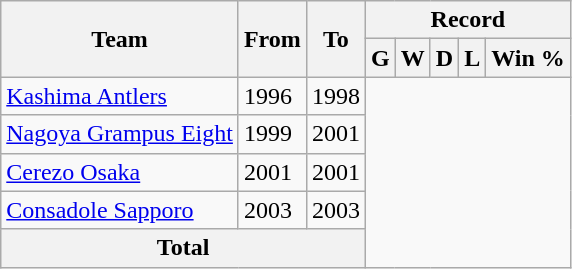<table class="wikitable" style="text-align: center">
<tr>
<th rowspan="2">Team</th>
<th rowspan="2">From</th>
<th rowspan="2">To</th>
<th colspan="5">Record</th>
</tr>
<tr>
<th>G</th>
<th>W</th>
<th>D</th>
<th>L</th>
<th>Win %</th>
</tr>
<tr>
<td align="left"><a href='#'>Kashima Antlers</a></td>
<td align="left">1996</td>
<td align="left">1998<br></td>
</tr>
<tr>
<td align="left"><a href='#'>Nagoya Grampus Eight</a></td>
<td align="left">1999</td>
<td align="left">2001<br></td>
</tr>
<tr>
<td align="left"><a href='#'>Cerezo Osaka</a></td>
<td align="left">2001</td>
<td align="left">2001<br></td>
</tr>
<tr>
<td align="left"><a href='#'>Consadole Sapporo</a></td>
<td align="left">2003</td>
<td align="left">2003<br></td>
</tr>
<tr>
<th colspan="3">Total<br></th>
</tr>
</table>
